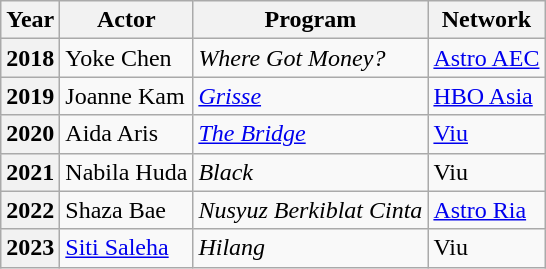<table class="wikitable plainrowheaders">
<tr>
<th>Year</th>
<th>Actor</th>
<th>Program</th>
<th>Network</th>
</tr>
<tr>
<th scope="row">2018</th>
<td>Yoke Chen</td>
<td><em>Where Got Money?</em></td>
<td><a href='#'>Astro AEC</a></td>
</tr>
<tr>
<th scope="row">2019</th>
<td>Joanne Kam</td>
<td><em><a href='#'>Grisse</a></em></td>
<td><a href='#'>HBO Asia</a></td>
</tr>
<tr>
<th scope="row">2020</th>
<td>Aida Aris</td>
<td><em><a href='#'>The Bridge</a></em></td>
<td><a href='#'>Viu</a></td>
</tr>
<tr>
<th scope="row">2021</th>
<td>Nabila Huda</td>
<td><em>Black</em></td>
<td>Viu</td>
</tr>
<tr>
<th scope="row">2022</th>
<td>Shaza Bae</td>
<td><em>Nusyuz Berkiblat Cinta</em></td>
<td><a href='#'>Astro Ria</a></td>
</tr>
<tr>
<th scope="row">2023</th>
<td><a href='#'>Siti Saleha</a></td>
<td><em>Hilang</em></td>
<td>Viu</td>
</tr>
</table>
